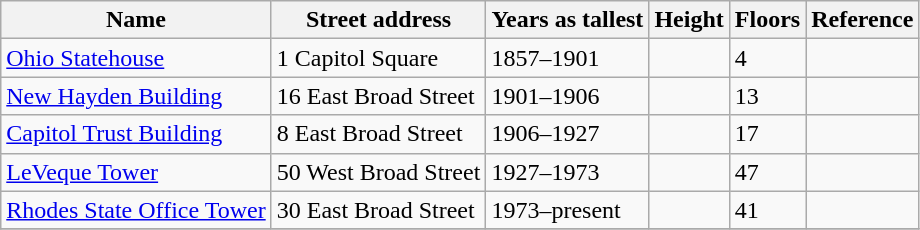<table class="wikitable sortable">
<tr>
<th class=unsortable>Name</th>
<th class=unsortable>Street address</th>
<th>Years as tallest</th>
<th>Height<br></th>
<th>Floors</th>
<th class="unsortable">Reference</th>
</tr>
<tr>
<td><a href='#'>Ohio Statehouse</a></td>
<td>1 Capitol Square</td>
<td>1857–1901</td>
<td></td>
<td>4</td>
<td></td>
</tr>
<tr>
<td><a href='#'>New Hayden Building</a></td>
<td>16 East Broad Street</td>
<td>1901–1906</td>
<td></td>
<td>13</td>
<td></td>
</tr>
<tr>
<td><a href='#'>Capitol Trust Building</a></td>
<td>8 East Broad Street</td>
<td>1906–1927</td>
<td></td>
<td>17</td>
<td></td>
</tr>
<tr>
<td><a href='#'>LeVeque Tower</a></td>
<td>50 West Broad Street</td>
<td>1927–1973</td>
<td></td>
<td>47</td>
<td></td>
</tr>
<tr>
<td><a href='#'>Rhodes State Office Tower</a></td>
<td>30 East Broad Street</td>
<td>1973–present</td>
<td></td>
<td>41</td>
<td></td>
</tr>
<tr>
</tr>
</table>
